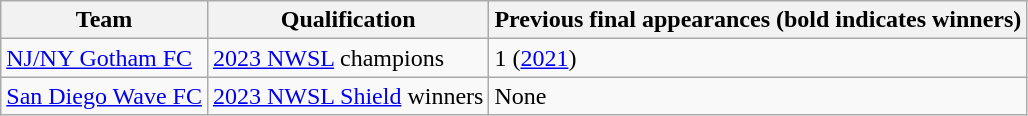<table class="wikitable">
<tr>
<th>Team</th>
<th>Qualification</th>
<th>Previous final appearances (bold indicates winners)</th>
</tr>
<tr>
<td><a href='#'>NJ/NY Gotham FC</a></td>
<td><a href='#'>2023 NWSL</a> champions</td>
<td>1 (<a href='#'>2021</a>)</td>
</tr>
<tr>
<td><a href='#'>San Diego Wave FC</a></td>
<td><a href='#'>2023 NWSL Shield</a> winners</td>
<td>None</td>
</tr>
</table>
